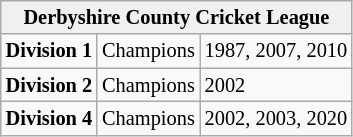<table class="wikitable" style="font-size:85%">
<tr>
<td colspan=3; bgcolor="#f0f0f0"; style="text-align: center; font-weight: bold;">Derbyshire County Cricket League</td>
</tr>
<tr>
<td style="text-align: right; font-weight: bold;">Division 1</td>
<td style="text-align: center;">Champions</td>
<td style="text-align: left;">1987, 2007, 2010</td>
</tr>
<tr>
<td style="text-align: right; font-weight: bold;">Division 2</td>
<td style="text-align: center;">Champions</td>
<td style="text-align: left;">2002</td>
</tr>
<tr>
<td style="text-align: right; font-weight: bold;">Division 4</td>
<td style="text-align: center;">Champions</td>
<td style="text-align: left;">2002, 2003, 2020</td>
</tr>
</table>
